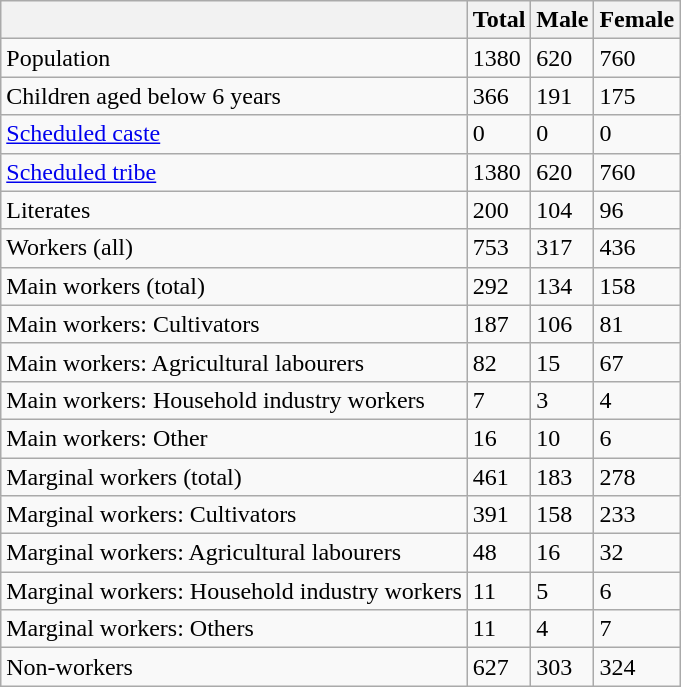<table class="wikitable sortable">
<tr>
<th></th>
<th>Total</th>
<th>Male</th>
<th>Female</th>
</tr>
<tr>
<td>Population</td>
<td>1380</td>
<td>620</td>
<td>760</td>
</tr>
<tr>
<td>Children aged below 6 years</td>
<td>366</td>
<td>191</td>
<td>175</td>
</tr>
<tr>
<td><a href='#'>Scheduled caste</a></td>
<td>0</td>
<td>0</td>
<td>0</td>
</tr>
<tr>
<td><a href='#'>Scheduled tribe</a></td>
<td>1380</td>
<td>620</td>
<td>760</td>
</tr>
<tr>
<td>Literates</td>
<td>200</td>
<td>104</td>
<td>96</td>
</tr>
<tr>
<td>Workers (all)</td>
<td>753</td>
<td>317</td>
<td>436</td>
</tr>
<tr>
<td>Main workers (total)</td>
<td>292</td>
<td>134</td>
<td>158</td>
</tr>
<tr>
<td>Main workers: Cultivators</td>
<td>187</td>
<td>106</td>
<td>81</td>
</tr>
<tr>
<td>Main workers: Agricultural labourers</td>
<td>82</td>
<td>15</td>
<td>67</td>
</tr>
<tr>
<td>Main workers: Household industry workers</td>
<td>7</td>
<td>3</td>
<td>4</td>
</tr>
<tr>
<td>Main workers: Other</td>
<td>16</td>
<td>10</td>
<td>6</td>
</tr>
<tr>
<td>Marginal workers (total)</td>
<td>461</td>
<td>183</td>
<td>278</td>
</tr>
<tr>
<td>Marginal workers: Cultivators</td>
<td>391</td>
<td>158</td>
<td>233</td>
</tr>
<tr>
<td>Marginal workers: Agricultural labourers</td>
<td>48</td>
<td>16</td>
<td>32</td>
</tr>
<tr>
<td>Marginal workers: Household industry workers</td>
<td>11</td>
<td>5</td>
<td>6</td>
</tr>
<tr>
<td>Marginal workers: Others</td>
<td>11</td>
<td>4</td>
<td>7</td>
</tr>
<tr>
<td>Non-workers</td>
<td>627</td>
<td>303</td>
<td>324</td>
</tr>
</table>
